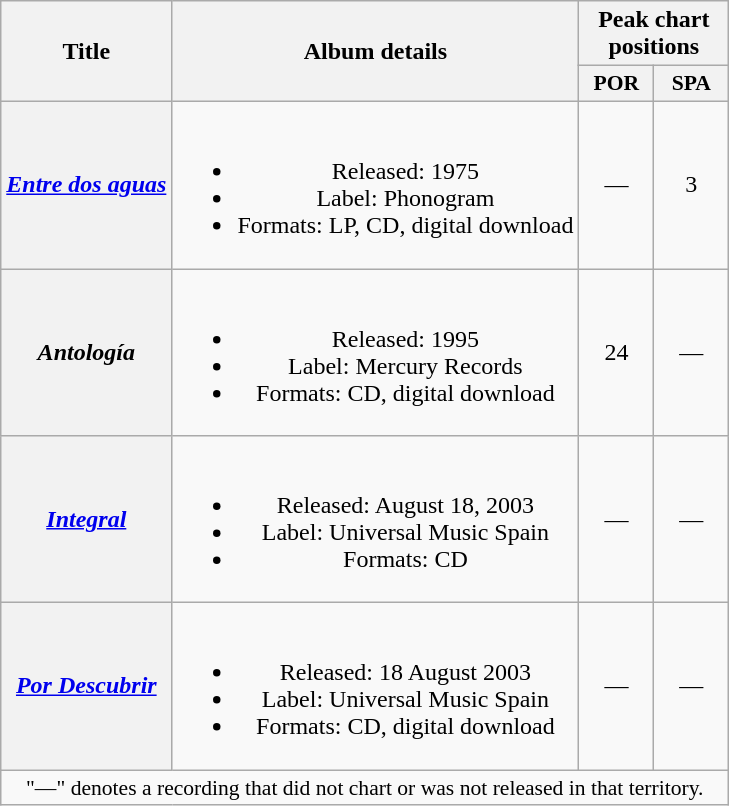<table class="wikitable plainrowheaders" style="text-align:center;">
<tr>
<th scope="col" rowspan="2">Title</th>
<th scope="col" rowspan="2">Album details</th>
<th scope="col" colspan="2">Peak chart positions</th>
</tr>
<tr>
<th scope="col" style="width:3em;font-size:90%;">POR<br></th>
<th scope="col" style="width:3em;font-size:90%;">SPA<br></th>
</tr>
<tr>
<th scope="row"><em><a href='#'>Entre dos aguas</a></em></th>
<td><br><ul><li>Released: 1975</li><li>Label: Phonogram</li><li>Formats: LP, CD, digital download</li></ul></td>
<td>—</td>
<td>3</td>
</tr>
<tr>
<th scope="row"><em>Antología</em></th>
<td><br><ul><li>Released: 1995</li><li>Label: Mercury Records</li><li>Formats: CD, digital download</li></ul></td>
<td>24</td>
<td>—</td>
</tr>
<tr>
<th scope="row"><em><a href='#'>Integral</a></em></th>
<td><br><ul><li>Released: August 18, 2003</li><li>Label: Universal Music Spain</li><li>Formats: CD</li></ul></td>
<td>—</td>
<td>—</td>
</tr>
<tr>
<th scope="row"><em><a href='#'>Por Descubrir</a></em></th>
<td><br><ul><li>Released: 18 August 2003</li><li>Label: Universal Music Spain</li><li>Formats: CD, digital download</li></ul></td>
<td>—</td>
<td>—</td>
</tr>
<tr>
<td colspan="15" style="font-size:90%">"—" denotes a recording that did not chart or was not released in that territory.</td>
</tr>
</table>
